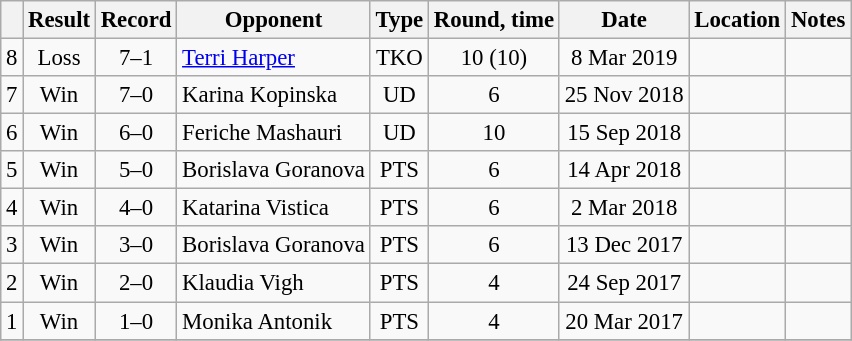<table class="wikitable" style="text-align:center; font-size:95%">
<tr>
<th></th>
<th>Result</th>
<th>Record</th>
<th>Opponent</th>
<th>Type</th>
<th>Round, time</th>
<th>Date</th>
<th>Location</th>
<th>Notes</th>
</tr>
<tr>
<td>8</td>
<td>Loss</td>
<td>7–1</td>
<td align=left> <a href='#'>Terri Harper</a></td>
<td>TKO</td>
<td>10 (10)</td>
<td>8 Mar 2019</td>
<td align=left></td>
<td align=left></td>
</tr>
<tr>
<td>7</td>
<td>Win</td>
<td>7–0</td>
<td align=left> Karina Kopinska</td>
<td>UD</td>
<td>6</td>
<td>25 Nov 2018</td>
<td align=left></td>
<td></td>
</tr>
<tr>
<td>6</td>
<td>Win</td>
<td>6–0</td>
<td align=left> Feriche Mashauri</td>
<td>UD</td>
<td>10</td>
<td>15 Sep 2018</td>
<td align=left></td>
<td align=left></td>
</tr>
<tr>
<td>5</td>
<td>Win</td>
<td>5–0</td>
<td align=left> Borislava Goranova</td>
<td>PTS</td>
<td>6</td>
<td>14 Apr 2018</td>
<td align=left></td>
<td></td>
</tr>
<tr>
<td>4</td>
<td>Win</td>
<td>4–0</td>
<td align=left> Katarina Vistica</td>
<td>PTS</td>
<td>6</td>
<td>2 Mar 2018</td>
<td align=left></td>
<td></td>
</tr>
<tr>
<td>3</td>
<td>Win</td>
<td>3–0</td>
<td align=left> Borislava Goranova</td>
<td>PTS</td>
<td>6</td>
<td>13 Dec 2017</td>
<td align=left></td>
<td></td>
</tr>
<tr>
<td>2</td>
<td>Win</td>
<td>2–0</td>
<td align=left> Klaudia Vigh</td>
<td>PTS</td>
<td>4</td>
<td>24 Sep 2017</td>
<td align=left></td>
<td></td>
</tr>
<tr>
<td>1</td>
<td>Win</td>
<td>1–0</td>
<td align=left> Monika Antonik</td>
<td>PTS</td>
<td>4</td>
<td>20 Mar 2017</td>
<td align=left></td>
<td></td>
</tr>
<tr>
</tr>
</table>
